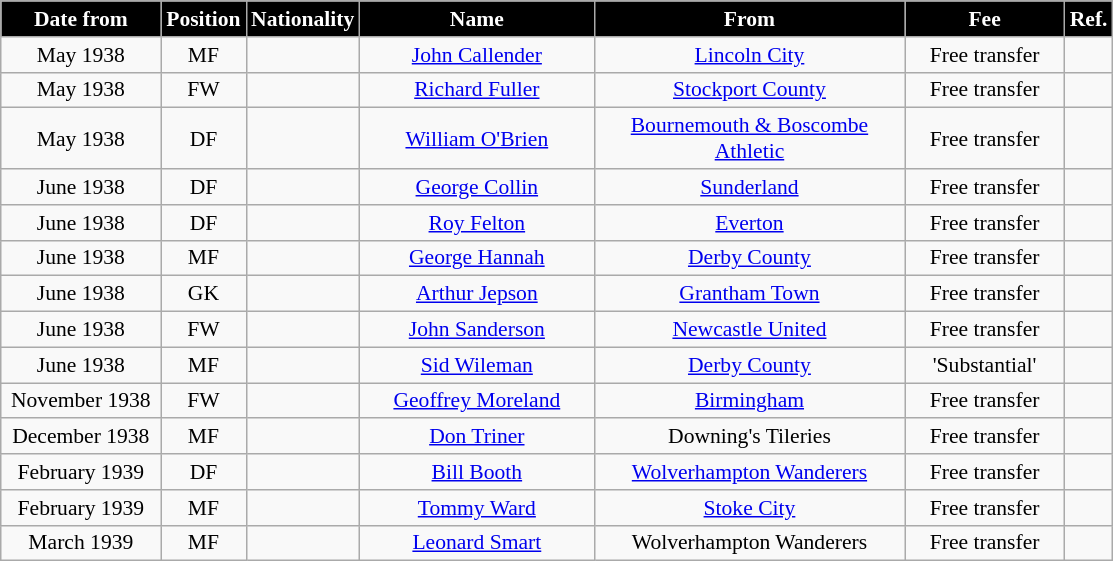<table class="wikitable" style="text-align:center; font-size:90%; ">
<tr>
<th style="background:#000000; color:white; width:100px;">Date from</th>
<th style="background:#000000; color:white; width:50px;">Position</th>
<th style="background:#000000; color:white; width:50px;">Nationality</th>
<th style="background:#000000; color:white; width:150px;">Name</th>
<th style="background:#000000; color:white; width:200px;">From</th>
<th style="background:#000000; color:white; width:100px;">Fee</th>
<th style="background:#000000; color:white; width:25px;">Ref.</th>
</tr>
<tr>
<td>May 1938</td>
<td>MF</td>
<td></td>
<td><a href='#'>John Callender</a></td>
<td><a href='#'>Lincoln City</a></td>
<td>Free transfer</td>
<td></td>
</tr>
<tr>
<td>May 1938</td>
<td>FW</td>
<td></td>
<td><a href='#'>Richard Fuller</a></td>
<td><a href='#'>Stockport County</a></td>
<td>Free transfer</td>
<td></td>
</tr>
<tr>
<td>May 1938</td>
<td>DF</td>
<td></td>
<td><a href='#'>William O'Brien</a></td>
<td><a href='#'>Bournemouth & Boscombe Athletic</a></td>
<td>Free transfer</td>
<td></td>
</tr>
<tr>
<td>June 1938</td>
<td>DF</td>
<td></td>
<td><a href='#'>George Collin</a></td>
<td><a href='#'>Sunderland</a></td>
<td>Free transfer</td>
<td></td>
</tr>
<tr>
<td>June 1938</td>
<td>DF</td>
<td></td>
<td><a href='#'>Roy Felton</a></td>
<td><a href='#'>Everton</a></td>
<td>Free transfer</td>
<td></td>
</tr>
<tr>
<td>June 1938</td>
<td>MF</td>
<td></td>
<td><a href='#'>George Hannah</a></td>
<td><a href='#'>Derby County</a></td>
<td>Free transfer</td>
<td></td>
</tr>
<tr>
<td>June 1938</td>
<td>GK</td>
<td></td>
<td><a href='#'>Arthur Jepson</a></td>
<td><a href='#'>Grantham Town</a></td>
<td>Free transfer</td>
<td></td>
</tr>
<tr>
<td>June 1938</td>
<td>FW</td>
<td></td>
<td><a href='#'>John Sanderson</a></td>
<td><a href='#'>Newcastle United</a></td>
<td>Free transfer</td>
<td></td>
</tr>
<tr>
<td>June 1938</td>
<td>MF</td>
<td></td>
<td><a href='#'>Sid Wileman</a></td>
<td><a href='#'>Derby County</a></td>
<td>'Substantial'</td>
<td></td>
</tr>
<tr>
<td>November 1938</td>
<td>FW</td>
<td></td>
<td><a href='#'>Geoffrey Moreland</a></td>
<td><a href='#'>Birmingham</a></td>
<td>Free transfer</td>
<td></td>
</tr>
<tr>
<td>December 1938</td>
<td>MF</td>
<td></td>
<td><a href='#'>Don Triner</a></td>
<td>Downing's Tileries</td>
<td>Free transfer</td>
<td></td>
</tr>
<tr>
<td>February 1939</td>
<td>DF</td>
<td></td>
<td><a href='#'>Bill Booth</a></td>
<td><a href='#'>Wolverhampton Wanderers</a></td>
<td>Free transfer</td>
<td></td>
</tr>
<tr>
<td>February 1939</td>
<td>MF</td>
<td></td>
<td><a href='#'>Tommy Ward</a></td>
<td><a href='#'>Stoke City</a></td>
<td>Free transfer</td>
<td></td>
</tr>
<tr>
<td>March 1939</td>
<td>MF</td>
<td></td>
<td><a href='#'>Leonard Smart</a></td>
<td>Wolverhampton Wanderers</td>
<td>Free transfer</td>
<td></td>
</tr>
</table>
